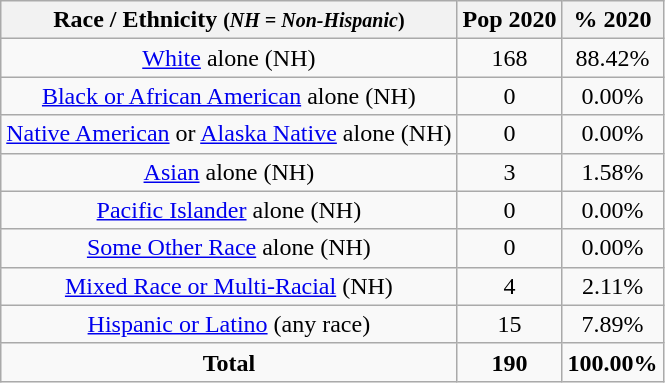<table class="wikitable" style="text-align:center;">
<tr>
<th>Race / Ethnicity <small>(<em>NH = Non-Hispanic</em>)</small></th>
<th>Pop 2020</th>
<th>% 2020</th>
</tr>
<tr>
<td><a href='#'>White</a> alone (NH)</td>
<td>168</td>
<td>88.42%</td>
</tr>
<tr>
<td><a href='#'>Black or African American</a> alone (NH)</td>
<td>0</td>
<td>0.00%</td>
</tr>
<tr>
<td><a href='#'>Native American</a> or <a href='#'>Alaska Native</a> alone (NH)</td>
<td>0</td>
<td>0.00%</td>
</tr>
<tr>
<td><a href='#'>Asian</a> alone (NH)</td>
<td>3</td>
<td>1.58%</td>
</tr>
<tr>
<td><a href='#'>Pacific Islander</a> alone (NH)</td>
<td>0</td>
<td>0.00%</td>
</tr>
<tr>
<td><a href='#'>Some Other Race</a> alone (NH)</td>
<td>0</td>
<td>0.00%</td>
</tr>
<tr>
<td><a href='#'>Mixed Race or Multi-Racial</a> (NH)</td>
<td>4</td>
<td>2.11%</td>
</tr>
<tr>
<td><a href='#'>Hispanic or Latino</a> (any race)</td>
<td>15</td>
<td>7.89%</td>
</tr>
<tr>
<td><strong>Total</strong></td>
<td><strong>190</strong></td>
<td><strong>100.00%</strong></td>
</tr>
</table>
